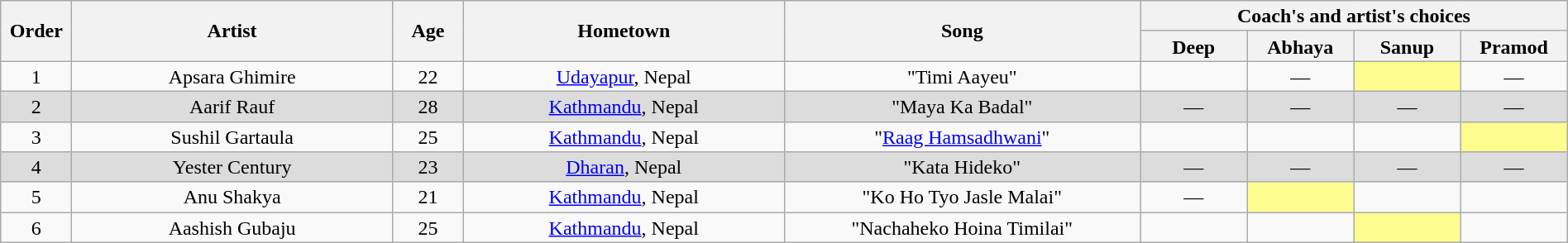<table class="wikitable plainrowheaders" style="text-align:center; line-height:17px; width:100%;">
<tr>
<th scope="col" rowspan="2" style="width:04%;">Order</th>
<th scope="col" rowspan="2" style="width:18%;">Artist</th>
<th scope="col" rowspan="2" style="width:04%;">Age</th>
<th scope="col" rowspan="2" style="width:18%;">Hometown</th>
<th scope="col" rowspan="2" style="width:20%;">Song</th>
<th scope="col" colspan="4" style="width:24%;">Coach's and artist's choices</th>
</tr>
<tr>
<th scope="col" style="width:06%;">Deep</th>
<th scope="col" style="width:06%;">Abhaya</th>
<th scope="col" style="width:06%;">Sanup</th>
<th scope="col" style="width:06%;">Pramod</th>
</tr>
<tr>
<td scope="row">1</td>
<td>Apsara Ghimire</td>
<td>22</td>
<td><a href='#'>Udayapur</a>, Nepal</td>
<td>"Timi Aayeu"</td>
<td><strong></strong></td>
<td>—</td>
<td style="background:#fdfc8f;"><strong></strong></td>
<td>—</td>
</tr>
<tr style="background:#DCDCDC;">
<td scope="row">2</td>
<td>Aarif Rauf</td>
<td>28</td>
<td><a href='#'>Kathmandu</a>, Nepal</td>
<td>"Maya Ka Badal"</td>
<td>—</td>
<td>—</td>
<td>—</td>
<td>—</td>
</tr>
<tr>
<td scope="row">3</td>
<td>Sushil Gartaula</td>
<td>25</td>
<td><a href='#'>Kathmandu</a>, Nepal</td>
<td>"<a href='#'>Raag Hamsadhwani</a>"</td>
<td><strong></strong></td>
<td><strong></strong></td>
<td><strong></strong></td>
<td style="background:#fdfc8f;"><strong></strong></td>
</tr>
<tr style="background:#DCDCDC;">
<td scope="row">4</td>
<td>Yester Century</td>
<td>23</td>
<td><a href='#'>Dharan</a>, Nepal</td>
<td>"Kata Hideko"</td>
<td>—</td>
<td>—</td>
<td>—</td>
<td>—</td>
</tr>
<tr>
<td scope="row">5</td>
<td>Anu Shakya</td>
<td>21</td>
<td><a href='#'>Kathmandu</a>, Nepal</td>
<td>"Ko Ho Tyo Jasle Malai"</td>
<td>—</td>
<td style="background:#fdfc8f;"><strong></strong></td>
<td><strong></strong></td>
<td><strong></strong></td>
</tr>
<tr>
<td scope="row">6</td>
<td>Aashish Gubaju</td>
<td>25</td>
<td><a href='#'>Kathmandu</a>, Nepal</td>
<td>"Nachaheko Hoina Timilai"</td>
<td><strong></strong></td>
<td><strong></strong></td>
<td style="background:#fdfc8f;"><strong></strong></td>
<td><strong></strong></td>
</tr>
</table>
